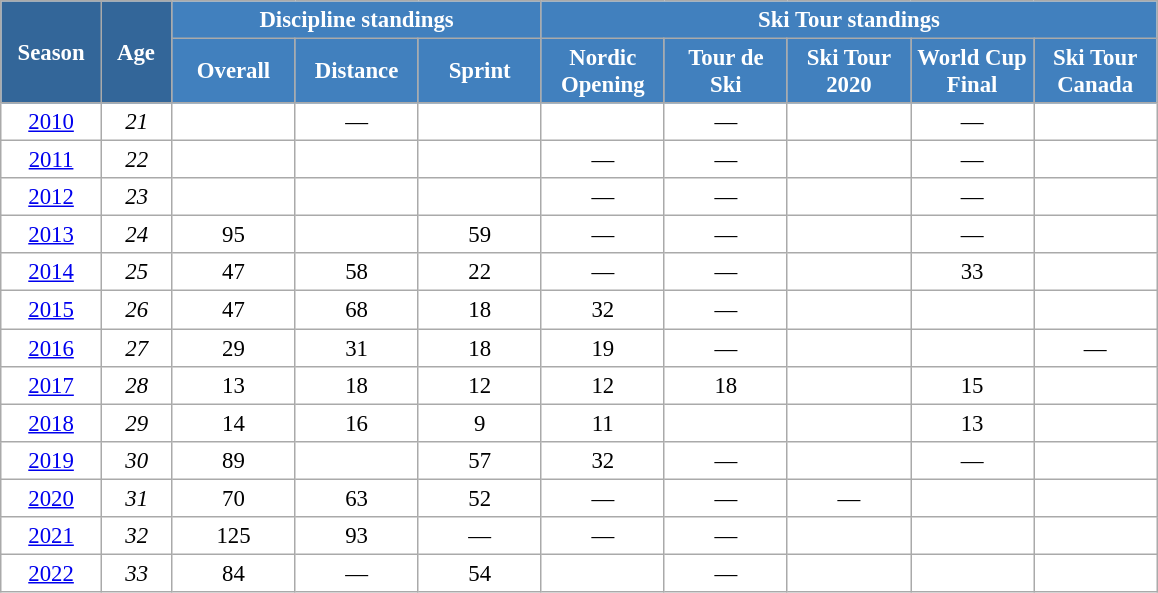<table class="wikitable" style="font-size:95%; text-align:center; border:grey solid 1px; border-collapse:collapse; background:#ffffff;">
<tr>
<th style="background-color:#369; color:white; width:60px;" rowspan="2"> Season </th>
<th style="background-color:#369; color:white; width:40px;" rowspan="2"> Age </th>
<th style="background-color:#4180be; color:white;" colspan="3">Discipline standings</th>
<th style="background-color:#4180be; color:white;" colspan="5">Ski Tour standings</th>
</tr>
<tr>
<th style="background-color:#4180be; color:white; width:75px;">Overall</th>
<th style="background-color:#4180be; color:white; width:75px;">Distance</th>
<th style="background-color:#4180be; color:white; width:75px;">Sprint</th>
<th style="background-color:#4180be; color:white; width:75px;">Nordic<br>Opening</th>
<th style="background-color:#4180be; color:white; width:75px;">Tour de<br>Ski</th>
<th style="background-color:#4180be; color:white; width:75px;">Ski Tour<br>2020</th>
<th style="background-color:#4180be; color:white; width:75px;">World Cup<br>Final</th>
<th style="background-color:#4180be; color:white; width:75px;">Ski Tour<br>Canada</th>
</tr>
<tr>
<td><a href='#'>2010</a></td>
<td><em>21</em></td>
<td></td>
<td>—</td>
<td></td>
<td></td>
<td>—</td>
<td></td>
<td>—</td>
<td></td>
</tr>
<tr>
<td><a href='#'>2011</a></td>
<td><em>22</em></td>
<td></td>
<td></td>
<td></td>
<td>—</td>
<td>—</td>
<td></td>
<td>—</td>
<td></td>
</tr>
<tr>
<td><a href='#'>2012</a></td>
<td><em>23</em></td>
<td></td>
<td></td>
<td></td>
<td>—</td>
<td>—</td>
<td></td>
<td>—</td>
<td></td>
</tr>
<tr>
<td><a href='#'>2013</a></td>
<td><em>24</em></td>
<td>95</td>
<td></td>
<td>59</td>
<td>—</td>
<td>—</td>
<td></td>
<td>—</td>
<td></td>
</tr>
<tr>
<td><a href='#'>2014</a></td>
<td><em>25</em></td>
<td>47</td>
<td>58</td>
<td>22</td>
<td>—</td>
<td>—</td>
<td></td>
<td>33</td>
<td></td>
</tr>
<tr>
<td><a href='#'>2015</a></td>
<td><em>26</em></td>
<td>47</td>
<td>68</td>
<td>18</td>
<td>32</td>
<td>—</td>
<td></td>
<td></td>
<td></td>
</tr>
<tr>
<td><a href='#'>2016</a></td>
<td><em>27</em></td>
<td>29</td>
<td>31</td>
<td>18</td>
<td>19</td>
<td>—</td>
<td></td>
<td></td>
<td>—</td>
</tr>
<tr>
<td><a href='#'>2017</a></td>
<td><em>28</em></td>
<td>13</td>
<td>18</td>
<td>12</td>
<td>12</td>
<td>18</td>
<td></td>
<td>15</td>
<td></td>
</tr>
<tr>
<td><a href='#'>2018</a></td>
<td><em>29</em></td>
<td>14</td>
<td>16</td>
<td>9</td>
<td>11</td>
<td></td>
<td></td>
<td>13</td>
<td></td>
</tr>
<tr>
<td><a href='#'>2019</a></td>
<td><em>30</em></td>
<td>89</td>
<td></td>
<td>57</td>
<td>32</td>
<td>—</td>
<td></td>
<td>—</td>
<td></td>
</tr>
<tr>
<td><a href='#'>2020</a></td>
<td><em>31</em></td>
<td>70</td>
<td>63</td>
<td>52</td>
<td>—</td>
<td>—</td>
<td>—</td>
<td></td>
<td></td>
</tr>
<tr>
<td><a href='#'>2021</a></td>
<td><em>32</em></td>
<td>125</td>
<td>93</td>
<td>—</td>
<td>—</td>
<td>—</td>
<td></td>
<td></td>
<td></td>
</tr>
<tr>
<td><a href='#'>2022</a></td>
<td><em>33</em></td>
<td>84</td>
<td>—</td>
<td>54</td>
<td></td>
<td>—</td>
<td></td>
<td></td>
<td></td>
</tr>
</table>
